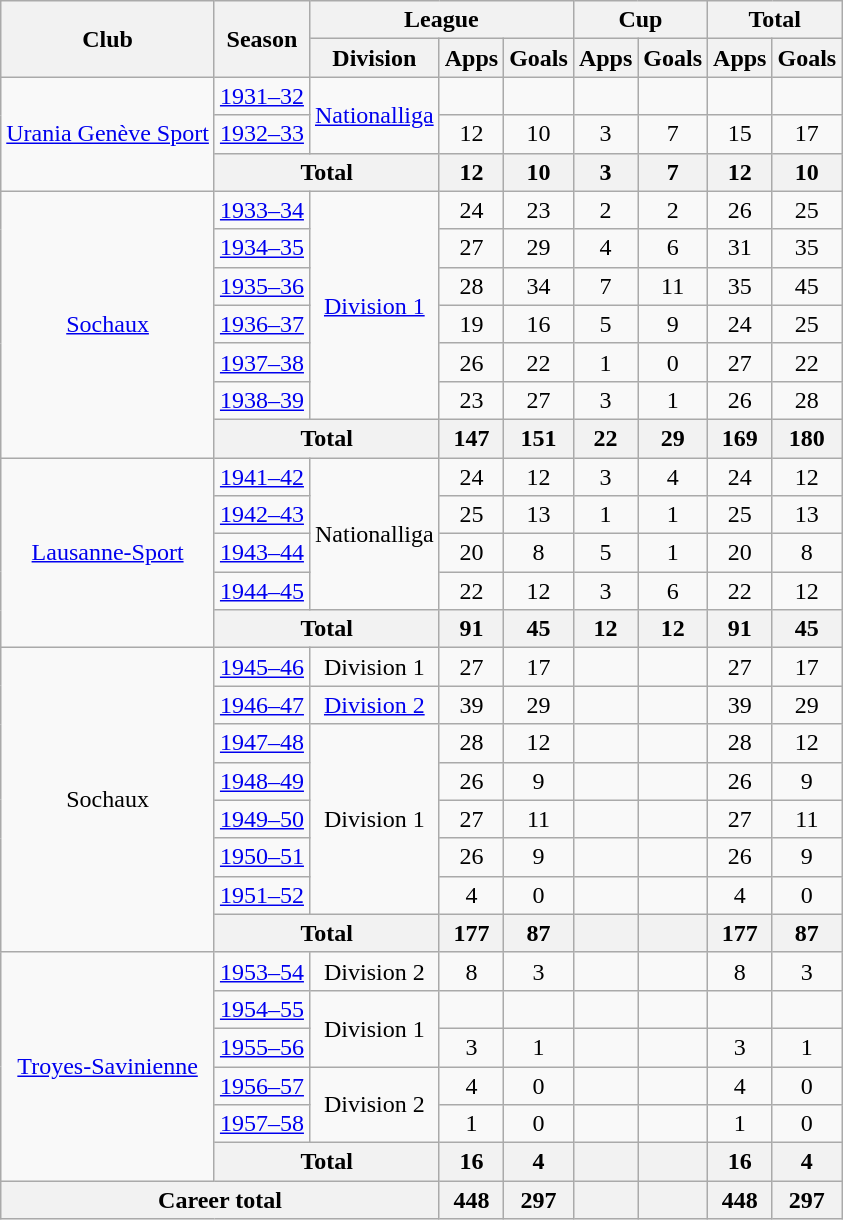<table class=wikitable style=text-align:center>
<tr>
<th rowspan=2>Club</th>
<th rowspan=2>Season</th>
<th colspan=3>League</th>
<th colspan=2>Cup</th>
<th colspan=2>Total</th>
</tr>
<tr>
<th>Division</th>
<th>Apps</th>
<th>Goals</th>
<th>Apps</th>
<th>Goals</th>
<th>Apps</th>
<th>Goals</th>
</tr>
<tr>
<td rowspan=3><a href='#'>Urania Genève Sport</a></td>
<td><a href='#'>1931–32</a></td>
<td rowspan=2><a href='#'>Nationalliga</a></td>
<td></td>
<td></td>
<td></td>
<td></td>
<td></td>
<td></td>
</tr>
<tr>
<td><a href='#'>1932–33</a></td>
<td>12</td>
<td>10</td>
<td>3</td>
<td>7</td>
<td>15</td>
<td>17</td>
</tr>
<tr>
<th colspan="2">Total</th>
<th>12</th>
<th>10</th>
<th>3</th>
<th>7</th>
<th>12</th>
<th>10</th>
</tr>
<tr>
<td rowspan=7><a href='#'>Sochaux</a></td>
<td><a href='#'>1933–34</a></td>
<td rowspan=6><a href='#'>Division 1</a></td>
<td>24</td>
<td>23</td>
<td>2</td>
<td>2</td>
<td>26</td>
<td>25</td>
</tr>
<tr>
<td><a href='#'>1934–35</a></td>
<td>27</td>
<td>29</td>
<td>4</td>
<td>6</td>
<td>31</td>
<td>35</td>
</tr>
<tr>
<td><a href='#'>1935–36</a></td>
<td>28</td>
<td>34</td>
<td>7</td>
<td>11</td>
<td>35</td>
<td>45</td>
</tr>
<tr>
<td><a href='#'>1936–37</a></td>
<td>19</td>
<td>16</td>
<td>5</td>
<td>9</td>
<td>24</td>
<td>25</td>
</tr>
<tr>
<td><a href='#'>1937–38</a></td>
<td>26</td>
<td>22</td>
<td>1</td>
<td>0</td>
<td>27</td>
<td>22</td>
</tr>
<tr>
<td><a href='#'>1938–39</a></td>
<td>23</td>
<td>27</td>
<td>3</td>
<td>1</td>
<td>26</td>
<td>28</td>
</tr>
<tr>
<th colspan="2">Total</th>
<th>147</th>
<th>151</th>
<th>22</th>
<th>29</th>
<th>169</th>
<th>180</th>
</tr>
<tr>
<td rowspan=5><a href='#'>Lausanne-Sport</a></td>
<td><a href='#'>1941–42</a></td>
<td rowspan=4>Nationalliga</td>
<td>24</td>
<td>12</td>
<td>3</td>
<td>4</td>
<td>24</td>
<td>12</td>
</tr>
<tr>
<td><a href='#'>1942–43</a></td>
<td>25</td>
<td>13</td>
<td>1</td>
<td>1</td>
<td>25</td>
<td>13</td>
</tr>
<tr>
<td><a href='#'>1943–44</a></td>
<td>20</td>
<td>8</td>
<td>5</td>
<td>1</td>
<td>20</td>
<td>8</td>
</tr>
<tr>
<td><a href='#'>1944–45</a></td>
<td>22</td>
<td>12</td>
<td>3</td>
<td>6</td>
<td>22</td>
<td>12</td>
</tr>
<tr>
<th colspan="2">Total</th>
<th>91</th>
<th>45</th>
<th>12</th>
<th>12</th>
<th>91</th>
<th>45</th>
</tr>
<tr>
<td rowspan=8>Sochaux</td>
<td><a href='#'>1945–46</a></td>
<td>Division 1</td>
<td>27</td>
<td>17</td>
<td></td>
<td></td>
<td>27</td>
<td>17</td>
</tr>
<tr>
<td><a href='#'>1946–47</a></td>
<td><a href='#'>Division 2</a></td>
<td>39</td>
<td>29</td>
<td></td>
<td></td>
<td>39</td>
<td>29</td>
</tr>
<tr>
<td><a href='#'>1947–48</a></td>
<td rowspan=5>Division 1</td>
<td>28</td>
<td>12</td>
<td></td>
<td></td>
<td>28</td>
<td>12</td>
</tr>
<tr>
<td><a href='#'>1948–49</a></td>
<td>26</td>
<td>9</td>
<td></td>
<td></td>
<td>26</td>
<td>9</td>
</tr>
<tr>
<td><a href='#'>1949–50</a></td>
<td>27</td>
<td>11</td>
<td></td>
<td></td>
<td>27</td>
<td>11</td>
</tr>
<tr>
<td><a href='#'>1950–51</a></td>
<td>26</td>
<td>9</td>
<td></td>
<td></td>
<td>26</td>
<td>9</td>
</tr>
<tr>
<td><a href='#'>1951–52</a></td>
<td>4</td>
<td>0</td>
<td></td>
<td></td>
<td>4</td>
<td>0</td>
</tr>
<tr>
<th colspan="2">Total</th>
<th>177</th>
<th>87</th>
<th></th>
<th></th>
<th>177</th>
<th>87</th>
</tr>
<tr>
<td rowspan=6><a href='#'>Troyes-Savinienne</a></td>
<td><a href='#'>1953–54</a></td>
<td>Division 2</td>
<td>8</td>
<td>3</td>
<td></td>
<td></td>
<td>8</td>
<td>3</td>
</tr>
<tr>
<td><a href='#'>1954–55</a></td>
<td rowspan=2>Division 1</td>
<td></td>
<td></td>
<td></td>
<td></td>
<td></td>
<td></td>
</tr>
<tr>
<td><a href='#'>1955–56</a></td>
<td>3</td>
<td>1</td>
<td></td>
<td></td>
<td>3</td>
<td>1</td>
</tr>
<tr>
<td><a href='#'>1956–57</a></td>
<td rowspan=2>Division 2</td>
<td>4</td>
<td>0</td>
<td></td>
<td></td>
<td>4</td>
<td>0</td>
</tr>
<tr>
<td><a href='#'>1957–58</a></td>
<td>1</td>
<td>0</td>
<td></td>
<td></td>
<td>1</td>
<td>0</td>
</tr>
<tr>
<th colspan="2">Total</th>
<th>16</th>
<th>4</th>
<th></th>
<th></th>
<th>16</th>
<th>4</th>
</tr>
<tr>
<th colspan=3>Career total</th>
<th>448</th>
<th>297</th>
<th></th>
<th></th>
<th>448</th>
<th>297</th>
</tr>
</table>
